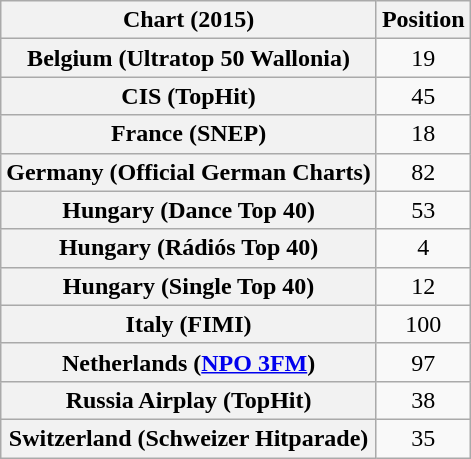<table class="wikitable sortable plainrowheaders">
<tr>
<th>Chart (2015)</th>
<th>Position</th>
</tr>
<tr>
<th scope="row">Belgium (Ultratop 50 Wallonia)</th>
<td style="text-align:center;">19</td>
</tr>
<tr>
<th scope="row">CIS (TopHit)</th>
<td style="text-align:center;">45</td>
</tr>
<tr>
<th scope="row">France (SNEP)</th>
<td style="text-align:center;">18</td>
</tr>
<tr>
<th scope="row">Germany (Official German Charts)</th>
<td style="text-align:center;">82</td>
</tr>
<tr>
<th scope="row">Hungary (Dance Top 40)</th>
<td style="text-align:center;">53</td>
</tr>
<tr>
<th scope="row">Hungary (Rádiós Top 40)</th>
<td style="text-align:center;">4</td>
</tr>
<tr>
<th scope="row">Hungary (Single Top 40)</th>
<td style="text-align:center;">12</td>
</tr>
<tr>
<th scope="row">Italy (FIMI)</th>
<td style="text-align:center;">100</td>
</tr>
<tr>
<th scope="row">Netherlands (<a href='#'>NPO 3FM</a>)</th>
<td style="text-align:center;">97</td>
</tr>
<tr>
<th scope="row">Russia Airplay (TopHit)</th>
<td style="text-align:center;">38</td>
</tr>
<tr>
<th scope="row">Switzerland (Schweizer Hitparade)</th>
<td style="text-align:center;">35</td>
</tr>
</table>
